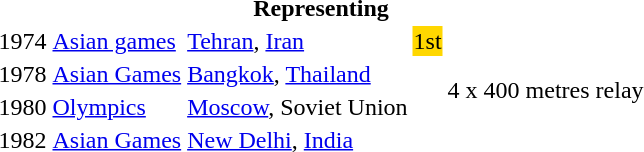<table>
<tr>
<th colspan="5">Representing </th>
</tr>
<tr>
<td>1974</td>
<td><a href='#'>Asian games</a></td>
<td><a href='#'>Tehran</a>, <a href='#'>Iran</a></td>
<td bgcolor="gold">1st</td>
<td rowspan=4>4 x 400 metres relay</td>
</tr>
<tr>
<td>1978</td>
<td><a href='#'>Asian Games</a></td>
<td><a href='#'>Bangkok</a>, <a href='#'>Thailand</a></td>
<td></td>
</tr>
<tr>
<td>1980</td>
<td><a href='#'>Olympics</a></td>
<td><a href='#'>Moscow</a>, Soviet Union</td>
<td></td>
</tr>
<tr>
<td>1982</td>
<td><a href='#'>Asian Games</a></td>
<td><a href='#'>New Delhi</a>, <a href='#'>India</a></td>
<td></td>
</tr>
</table>
